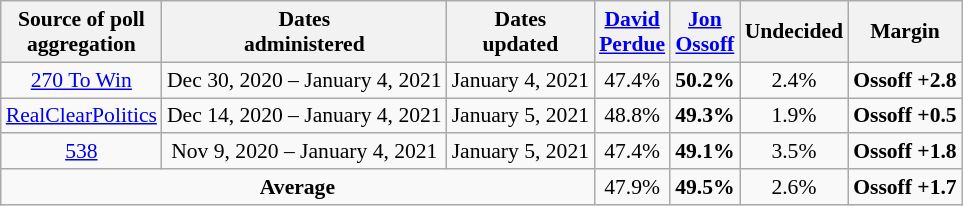<table class="wikitable sortable" style="text-align:center;font-size:90%;line-height:17px">
<tr>
<th>Source of poll<br>aggregation</th>
<th>Dates<br> administered</th>
<th>Dates<br> updated</th>
<th class="unsortable"><a href='#'>David<br>Perdue</a><br><small></small></th>
<th class="unsortable"><a href='#'>Jon<br>Ossoff</a><br><small></small></th>
<th class="unsortable">Undecided<br></th>
<th>Margin</th>
</tr>
<tr>
<td><a href='#'>270 To Win</a></td>
<td>Dec 30, 2020 – January 4, 2021</td>
<td>January 4, 2021</td>
<td>47.4%</td>
<td><strong>50.2%</strong></td>
<td>2.4%</td>
<td><strong>Ossoff +2.8</strong></td>
</tr>
<tr>
<td><a href='#'>RealClearPolitics</a></td>
<td>Dec 14, 2020 – January 4, 2021</td>
<td>January 5, 2021</td>
<td>48.8%</td>
<td><strong>49.3%</strong></td>
<td>1.9%</td>
<td><strong>Ossoff +0.5</strong></td>
</tr>
<tr>
<td><a href='#'>538</a></td>
<td>Nov 9, 2020 – January 4, 2021</td>
<td>January 5, 2021</td>
<td>47.4%</td>
<td><strong>49.1%</strong></td>
<td>3.5%</td>
<td><strong>Ossoff +1.8</strong></td>
</tr>
<tr>
<td colspan="3"><strong>Average</strong></td>
<td>47.9%</td>
<td><strong>49.5%</strong></td>
<td>2.6%</td>
<td><strong>Ossoff +1.7</strong></td>
</tr>
</table>
